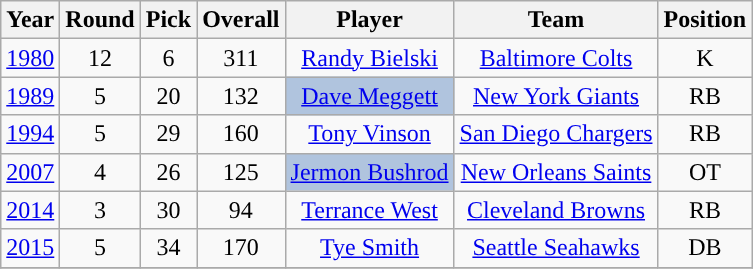<table class="wikitable sortable" style="text-align: center;">
<tr>
<th>Year</th>
<th>Round</th>
<th>Pick</th>
<th>Overall</th>
<th>Player</th>
<th>Team</th>
<th>Position</th>
</tr>
<tr>
<td><a href='#'>1980</a></td>
<td>12</td>
<td>6</td>
<td>311</td>
<td><a href='#'>Randy Bielski</a></td>
<td><a href='#'>Baltimore Colts</a></td>
<td>K</td>
</tr>
<tr>
<td><a href='#'>1989</a></td>
<td>5</td>
<td>20</td>
<td>132</td>
<td style="background-color:lightsteelblue"><a href='#'>Dave Meggett</a></td>
<td><a href='#'>New York Giants</a></td>
<td>RB</td>
</tr>
<tr>
<td><a href='#'>1994</a></td>
<td>5</td>
<td>29</td>
<td>160</td>
<td><a href='#'>Tony Vinson</a></td>
<td><a href='#'>San Diego Chargers</a></td>
<td>RB</td>
</tr>
<tr>
<td><a href='#'>2007</a></td>
<td>4</td>
<td>26</td>
<td>125</td>
<td style="background-color:lightsteelblue"><a href='#'>Jermon Bushrod</a></td>
<td><a href='#'>New Orleans Saints</a></td>
<td>OT</td>
</tr>
<tr>
<td><a href='#'>2014</a></td>
<td>3</td>
<td>30</td>
<td>94</td>
<td><a href='#'>Terrance West</a></td>
<td><a href='#'>Cleveland Browns</a></td>
<td>RB</td>
</tr>
<tr>
<td><a href='#'>2015</a></td>
<td>5</td>
<td>34</td>
<td>170</td>
<td><a href='#'>Tye Smith</a></td>
<td><a href='#'>Seattle Seahawks</a></td>
<td>DB</td>
</tr>
<tr>
</tr>
</table>
